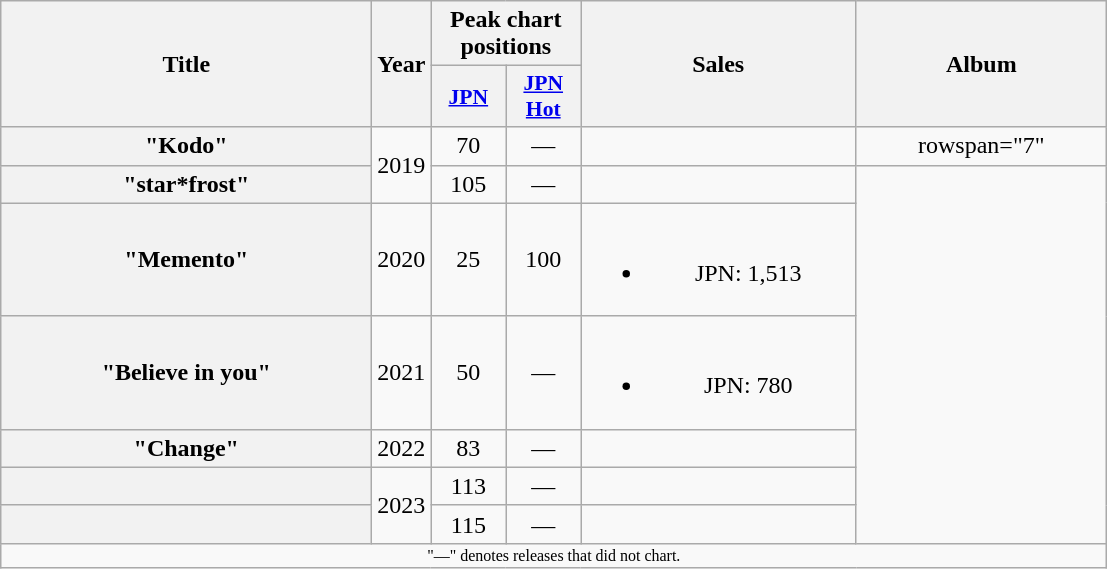<table class="wikitable plainrowheaders" style="text-align:center;">
<tr>
<th scope="col" rowspan="2" style="width:15em;">Title</th>
<th scope="col" rowspan="2" style="width:1em;">Year</th>
<th scope="col" colspan="2">Peak chart<br>positions</th>
<th scope="col" rowspan="2" style="width:11em;">Sales</th>
<th scope="col" rowspan="2" style="width:10em;">Album</th>
</tr>
<tr>
<th scope="col" style="width:3em;font-size:90%;"><a href='#'>JPN</a><br></th>
<th scope="col" style="width:3em;font-size:90%;"><a href='#'>JPN<br>Hot</a><br></th>
</tr>
<tr>
<th scope="row">"Kodo"</th>
<td rowspan="2">2019</td>
<td>70</td>
<td>—</td>
<td></td>
<td>rowspan="7" </td>
</tr>
<tr>
<th scope="row">"star*frost"</th>
<td>105</td>
<td>—</td>
<td></td>
</tr>
<tr>
<th scope="row">"Memento"</th>
<td>2020</td>
<td>25</td>
<td>100</td>
<td><br><ul><li>JPN: 1,513</li></ul></td>
</tr>
<tr>
<th scope="row">"Believe in you"</th>
<td>2021</td>
<td>50</td>
<td>—</td>
<td><br><ul><li>JPN: 780</li></ul></td>
</tr>
<tr>
<th scope="row">"Change"</th>
<td>2022</td>
<td>83</td>
<td>—</td>
<td></td>
</tr>
<tr>
<th scope="row"></th>
<td rowspan="2">2023</td>
<td>113</td>
<td>—</td>
<td></td>
</tr>
<tr>
<th scope="row"></th>
<td>115</td>
<td>—</td>
<td></td>
</tr>
<tr>
<td colspan="6" style="font-size: 8pt">"—" denotes releases that did not chart.</td>
</tr>
</table>
